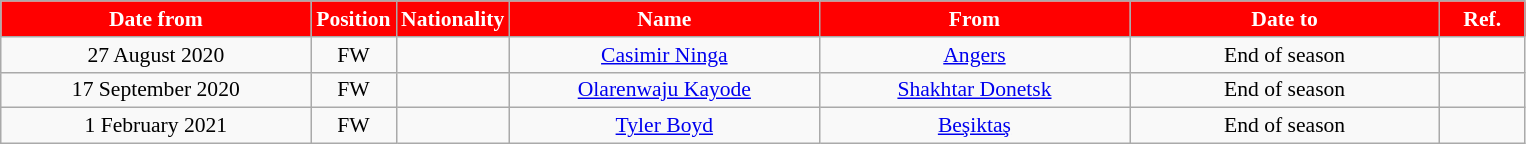<table class="wikitable" style="text-align:center; font-size:90%; ">
<tr>
<th style="background:red; color:white; width:200px;">Date from</th>
<th style="background:red; color:white; width:50px;">Position</th>
<th style="background:red; color:white; width:50px;">Nationality</th>
<th style="background:red; color:white; width:200px;">Name</th>
<th style="background:red; color:white; width:200px;">From</th>
<th style="background:red; color:white; width:200px;">Date to</th>
<th style="background:red; color:white; width:50px;">Ref.</th>
</tr>
<tr>
<td>27 August 2020</td>
<td>FW</td>
<td></td>
<td><a href='#'>Casimir Ninga</a></td>
<td> <a href='#'>Angers</a></td>
<td>End of season</td>
<td></td>
</tr>
<tr>
<td>17 September 2020</td>
<td>FW</td>
<td></td>
<td><a href='#'>Olarenwaju Kayode</a></td>
<td> <a href='#'>Shakhtar Donetsk</a></td>
<td>End of season</td>
<td></td>
</tr>
<tr>
<td>1 February 2021</td>
<td>FW</td>
<td></td>
<td><a href='#'>Tyler Boyd</a></td>
<td> <a href='#'>Beşiktaş</a></td>
<td>End of season</td>
<td></td>
</tr>
</table>
